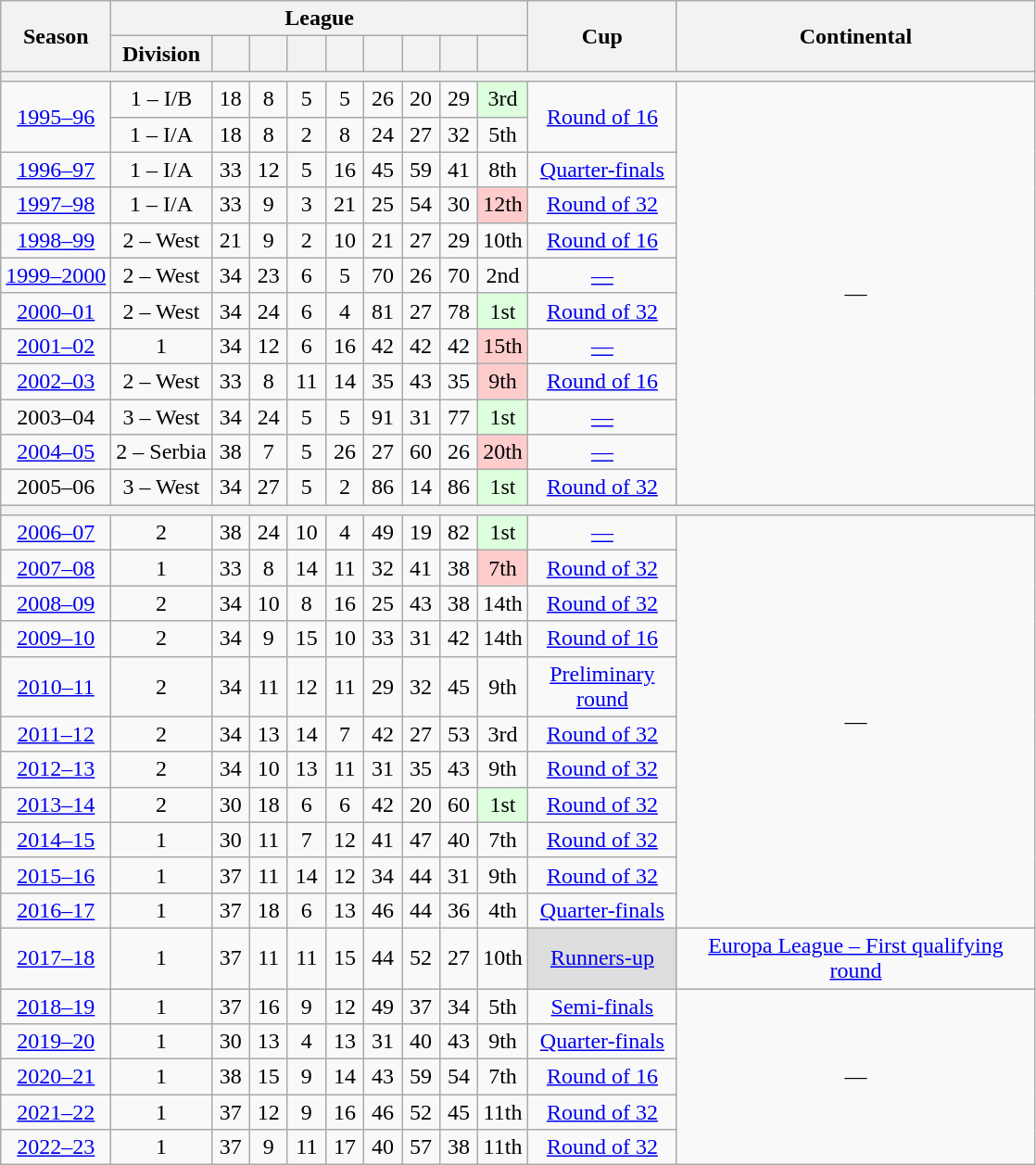<table class="wikitable sortable" style="text-align:center">
<tr>
<th rowspan="2">Season</th>
<th colspan="9">League</th>
<th rowspan="2" width="100">Cup</th>
<th rowspan="2" width="250">Continental</th>
</tr>
<tr>
<th>Division</th>
<th width="20"></th>
<th width="20"></th>
<th width="20"></th>
<th width="20"></th>
<th width="20"></th>
<th width="20"></th>
<th width="20"></th>
<th width="20"></th>
</tr>
<tr>
<th colspan="12"></th>
</tr>
<tr>
<td rowspan="2"><a href='#'>1995–96</a></td>
<td>1 – I/B</td>
<td>18</td>
<td>8</td>
<td>5</td>
<td>5</td>
<td>26</td>
<td>20</td>
<td>29</td>
<td style="background-color:#DFD">3rd</td>
<td rowspan="2"><a href='#'>Round of 16</a></td>
<td rowspan="12">—</td>
</tr>
<tr>
<td>1 – I/A</td>
<td>18</td>
<td>8</td>
<td>2</td>
<td>8</td>
<td>24</td>
<td>27</td>
<td>32</td>
<td>5th</td>
</tr>
<tr>
<td><a href='#'>1996–97</a></td>
<td>1 – I/A</td>
<td>33</td>
<td>12</td>
<td>5</td>
<td>16</td>
<td>45</td>
<td>59</td>
<td>41</td>
<td>8th</td>
<td><a href='#'>Quarter-finals</a></td>
</tr>
<tr>
<td><a href='#'>1997–98</a></td>
<td>1 – I/A</td>
<td>33</td>
<td>9</td>
<td>3</td>
<td>21</td>
<td>25</td>
<td>54</td>
<td>30</td>
<td style="background-color:#FCC">12th</td>
<td><a href='#'>Round of 32</a></td>
</tr>
<tr>
<td><a href='#'>1998–99</a></td>
<td>2 – West</td>
<td>21</td>
<td>9</td>
<td>2</td>
<td>10</td>
<td>21</td>
<td>27</td>
<td>29</td>
<td>10th</td>
<td><a href='#'>Round of 16</a></td>
</tr>
<tr>
<td><a href='#'>1999–2000</a></td>
<td>2 – West</td>
<td>34</td>
<td>23</td>
<td>6</td>
<td>5</td>
<td>70</td>
<td>26</td>
<td>70</td>
<td>2nd</td>
<td><a href='#'>—</a></td>
</tr>
<tr>
<td><a href='#'>2000–01</a></td>
<td>2 – West</td>
<td>34</td>
<td>24</td>
<td>6</td>
<td>4</td>
<td>81</td>
<td>27</td>
<td>78</td>
<td style="background-color:#DFD">1st</td>
<td><a href='#'>Round of 32</a></td>
</tr>
<tr>
<td><a href='#'>2001–02</a></td>
<td>1</td>
<td>34</td>
<td>12</td>
<td>6</td>
<td>16</td>
<td>42</td>
<td>42</td>
<td>42</td>
<td style="background-color:#FCC">15th</td>
<td><a href='#'>—</a></td>
</tr>
<tr>
<td><a href='#'>2002–03</a></td>
<td>2 – West</td>
<td>33</td>
<td>8</td>
<td>11</td>
<td>14</td>
<td>35</td>
<td>43</td>
<td>35</td>
<td style="background-color:#FCC">9th</td>
<td><a href='#'>Round of 16</a></td>
</tr>
<tr>
<td>2003–04</td>
<td>3 – West</td>
<td>34</td>
<td>24</td>
<td>5</td>
<td>5</td>
<td>91</td>
<td>31</td>
<td>77</td>
<td style="background-color:#DFD">1st</td>
<td><a href='#'>—</a></td>
</tr>
<tr>
<td><a href='#'>2004–05</a></td>
<td>2 – Serbia</td>
<td>38</td>
<td>7</td>
<td>5</td>
<td>26</td>
<td>27</td>
<td>60</td>
<td>26</td>
<td style="background-color:#FCC">20th</td>
<td><a href='#'>—</a></td>
</tr>
<tr>
<td>2005–06</td>
<td>3 – West</td>
<td>34</td>
<td>27</td>
<td>5</td>
<td>2</td>
<td>86</td>
<td>14</td>
<td>86</td>
<td style="background-color:#DFD">1st</td>
<td><a href='#'>Round of 32</a></td>
</tr>
<tr>
<th colspan="12"></th>
</tr>
<tr>
<td><a href='#'>2006–07</a></td>
<td>2</td>
<td>38</td>
<td>24</td>
<td>10</td>
<td>4</td>
<td>49</td>
<td>19</td>
<td>82</td>
<td style="background-color:#DFD">1st</td>
<td><a href='#'>—</a></td>
<td rowspan="11">—</td>
</tr>
<tr>
<td><a href='#'>2007–08</a></td>
<td>1</td>
<td>33</td>
<td>8</td>
<td>14</td>
<td>11</td>
<td>32</td>
<td>41</td>
<td>38</td>
<td style="background-color:#FCC">7th</td>
<td><a href='#'>Round of 32</a></td>
</tr>
<tr>
<td><a href='#'>2008–09</a></td>
<td>2</td>
<td>34</td>
<td>10</td>
<td>8</td>
<td>16</td>
<td>25</td>
<td>43</td>
<td>38</td>
<td>14th</td>
<td><a href='#'>Round of 32</a></td>
</tr>
<tr>
<td><a href='#'>2009–10</a></td>
<td>2</td>
<td>34</td>
<td>9</td>
<td>15</td>
<td>10</td>
<td>33</td>
<td>31</td>
<td>42</td>
<td>14th</td>
<td><a href='#'>Round of 16</a></td>
</tr>
<tr>
<td><a href='#'>2010–11</a></td>
<td>2</td>
<td>34</td>
<td>11</td>
<td>12</td>
<td>11</td>
<td>29</td>
<td>32</td>
<td>45</td>
<td>9th</td>
<td><a href='#'>Preliminary round</a></td>
</tr>
<tr>
<td><a href='#'>2011–12</a></td>
<td>2</td>
<td>34</td>
<td>13</td>
<td>14</td>
<td>7</td>
<td>42</td>
<td>27</td>
<td>53</td>
<td>3rd</td>
<td><a href='#'>Round of 32</a></td>
</tr>
<tr>
<td><a href='#'>2012–13</a></td>
<td>2</td>
<td>34</td>
<td>10</td>
<td>13</td>
<td>11</td>
<td>31</td>
<td>35</td>
<td>43</td>
<td>9th</td>
<td><a href='#'>Round of 32</a></td>
</tr>
<tr>
<td><a href='#'>2013–14</a></td>
<td>2</td>
<td>30</td>
<td>18</td>
<td>6</td>
<td>6</td>
<td>42</td>
<td>20</td>
<td>60</td>
<td style="background-color:#DFD">1st</td>
<td><a href='#'>Round of 32</a></td>
</tr>
<tr>
<td><a href='#'>2014–15</a></td>
<td>1</td>
<td>30</td>
<td>11</td>
<td>7</td>
<td>12</td>
<td>41</td>
<td>47</td>
<td>40</td>
<td>7th</td>
<td><a href='#'>Round of 32</a></td>
</tr>
<tr>
<td><a href='#'>2015–16</a></td>
<td>1</td>
<td>37</td>
<td>11</td>
<td>14</td>
<td>12</td>
<td>34</td>
<td>44</td>
<td>31</td>
<td>9th</td>
<td><a href='#'>Round of 32</a></td>
</tr>
<tr>
<td><a href='#'>2016–17</a></td>
<td>1</td>
<td>37</td>
<td>18</td>
<td>6</td>
<td>13</td>
<td>46</td>
<td>44</td>
<td>36</td>
<td>4th</td>
<td><a href='#'>Quarter-finals</a></td>
</tr>
<tr>
<td><a href='#'>2017–18</a></td>
<td>1</td>
<td>37</td>
<td>11</td>
<td>11</td>
<td>15</td>
<td>44</td>
<td>52</td>
<td>27</td>
<td>10th</td>
<td style="background-color:#DDD"><a href='#'>Runners-up</a></td>
<td><a href='#'>Europa League – First qualifying round</a></td>
</tr>
<tr>
<td><a href='#'>2018–19</a></td>
<td>1</td>
<td>37</td>
<td>16</td>
<td>9</td>
<td>12</td>
<td>49</td>
<td>37</td>
<td>34</td>
<td>5th</td>
<td><a href='#'>Semi-finals</a></td>
<td rowspan="5">—</td>
</tr>
<tr>
<td><a href='#'>2019–20</a></td>
<td>1</td>
<td>30</td>
<td>13</td>
<td>4</td>
<td>13</td>
<td>31</td>
<td>40</td>
<td>43</td>
<td>9th</td>
<td><a href='#'>Quarter-finals</a></td>
</tr>
<tr>
<td><a href='#'>2020–21</a></td>
<td>1</td>
<td>38</td>
<td>15</td>
<td>9</td>
<td>14</td>
<td>43</td>
<td>59</td>
<td>54</td>
<td>7th</td>
<td><a href='#'>Round of 16</a></td>
</tr>
<tr>
<td><a href='#'>2021–22</a></td>
<td>1</td>
<td>37</td>
<td>12</td>
<td>9</td>
<td>16</td>
<td>46</td>
<td>52</td>
<td>45</td>
<td>11th</td>
<td><a href='#'>Round of 32</a></td>
</tr>
<tr>
<td><a href='#'>2022–23</a></td>
<td>1</td>
<td>37</td>
<td>9</td>
<td>11</td>
<td>17</td>
<td>40</td>
<td>57</td>
<td>38</td>
<td>11th</td>
<td><a href='#'>Round of 32</a></td>
</tr>
</table>
